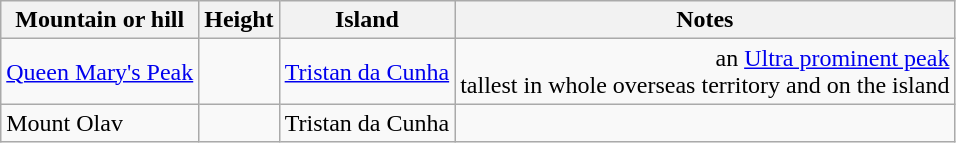<table class="wikitable sortable">
<tr>
<th>Mountain or hill</th>
<th>Height</th>
<th>Island</th>
<th>Notes</th>
</tr>
<tr>
<td><a href='#'>Queen Mary's Peak</a></td>
<td align="right"></td>
<td align="right"><a href='#'>Tristan da Cunha</a></td>
<td align="right">an <a href='#'>Ultra prominent peak</a><br>tallest in whole overseas territory and on the island</td>
</tr>
<tr>
<td>Mount Olav</td>
<td align="right"></td>
<td align="right">Tristan da Cunha</td>
<td align="right"></td>
</tr>
</table>
